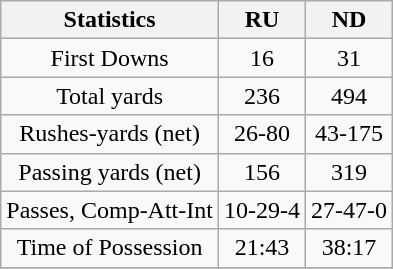<table class="wikitable" style="text-align: center;">
<tr>
<th>Statistics</th>
<th>RU</th>
<th>ND</th>
</tr>
<tr>
<td>First Downs</td>
<td>16</td>
<td>31</td>
</tr>
<tr>
<td>Total yards</td>
<td>236</td>
<td>494</td>
</tr>
<tr>
<td>Rushes-yards (net)</td>
<td>26-80</td>
<td>43-175</td>
</tr>
<tr>
<td>Passing yards (net)</td>
<td>156</td>
<td>319</td>
</tr>
<tr>
<td>Passes, Comp-Att-Int</td>
<td>10-29-4</td>
<td>27-47-0</td>
</tr>
<tr>
<td>Time of Possession</td>
<td>21:43</td>
<td>38:17</td>
</tr>
<tr>
</tr>
</table>
